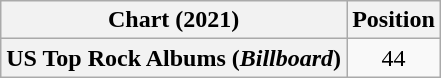<table class="wikitable plainrowheaders" style="text-align:center">
<tr>
<th scope="col">Chart (2021)</th>
<th scope="col">Position</th>
</tr>
<tr>
<th scope="row">US Top Rock Albums (<em>Billboard</em>)</th>
<td>44</td>
</tr>
</table>
